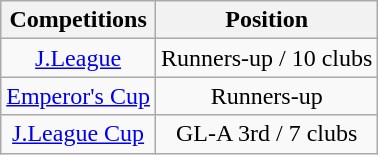<table class="wikitable" style="text-align:center;">
<tr>
<th>Competitions</th>
<th>Position</th>
</tr>
<tr>
<td><a href='#'>J.League</a></td>
<td>Runners-up / 10 clubs</td>
</tr>
<tr>
<td><a href='#'>Emperor's Cup</a></td>
<td>Runners-up</td>
</tr>
<tr>
<td><a href='#'>J.League Cup</a></td>
<td>GL-A 3rd / 7 clubs</td>
</tr>
</table>
